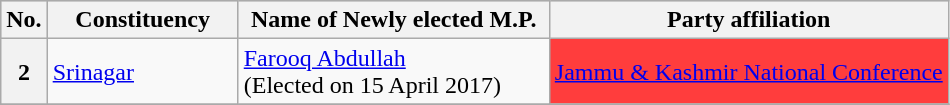<table class="sortable wikitable" style="font-size: 100%;">
<tr bgcolor="#CCCCCC" align="center">
<th>No.</th>
<th style="width:120px">Constituency</th>
<th style="width:200px">Name of Newly elected M.P.</th>
<th>Party affiliation</th>
</tr>
<tr>
<th>2</th>
<td><a href='#'>Srinagar</a></td>
<td><a href='#'>Farooq Abdullah</a><br>(Elected on 15 April 2017)</td>
<td bgcolor=#FF3D3D><a href='#'>Jammu & Kashmir National Conference</a></td>
</tr>
<tr>
</tr>
</table>
